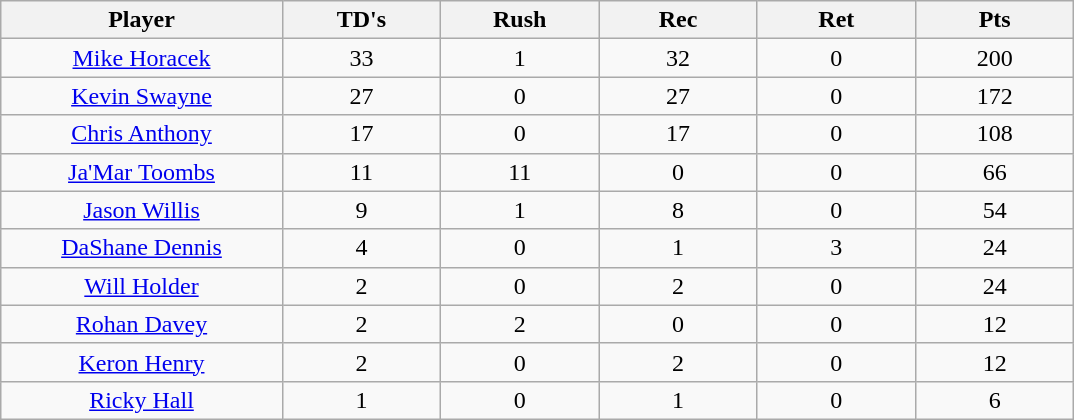<table class="wikitable sortable">
<tr>
<th bgcolor="#DDDDFF" width="16%">Player</th>
<th bgcolor="#DDDDFF" width="9%">TD's</th>
<th bgcolor="#DDDDFF" width="9%">Rush</th>
<th bgcolor="#DDDDFF" width="9%">Rec</th>
<th bgcolor="#DDDDFF" width="9%">Ret</th>
<th bgcolor="#DDDDFF" width="9%">Pts</th>
</tr>
<tr align="center">
<td><a href='#'>Mike Horacek</a></td>
<td>33</td>
<td>1</td>
<td>32</td>
<td>0</td>
<td>200</td>
</tr>
<tr align="center">
<td><a href='#'>Kevin Swayne</a></td>
<td>27</td>
<td>0</td>
<td>27</td>
<td>0</td>
<td>172</td>
</tr>
<tr align="center">
<td><a href='#'>Chris Anthony</a></td>
<td>17</td>
<td>0</td>
<td>17</td>
<td>0</td>
<td>108</td>
</tr>
<tr align="center">
<td><a href='#'>Ja'Mar Toombs</a></td>
<td>11</td>
<td>11</td>
<td>0</td>
<td>0</td>
<td>66</td>
</tr>
<tr align="center">
<td><a href='#'>Jason Willis</a></td>
<td>9</td>
<td>1</td>
<td>8</td>
<td>0</td>
<td>54</td>
</tr>
<tr align="center">
<td><a href='#'>DaShane Dennis</a></td>
<td>4</td>
<td>0</td>
<td>1</td>
<td>3</td>
<td>24</td>
</tr>
<tr align="center">
<td><a href='#'>Will Holder</a></td>
<td>2</td>
<td>0</td>
<td>2</td>
<td>0</td>
<td>24</td>
</tr>
<tr align="center">
<td><a href='#'>Rohan Davey</a></td>
<td>2</td>
<td>2</td>
<td>0</td>
<td>0</td>
<td>12</td>
</tr>
<tr align="center">
<td><a href='#'>Keron Henry</a></td>
<td>2</td>
<td>0</td>
<td>2</td>
<td>0</td>
<td>12</td>
</tr>
<tr align="center">
<td><a href='#'>Ricky Hall</a></td>
<td>1</td>
<td>0</td>
<td>1</td>
<td>0</td>
<td>6</td>
</tr>
</table>
